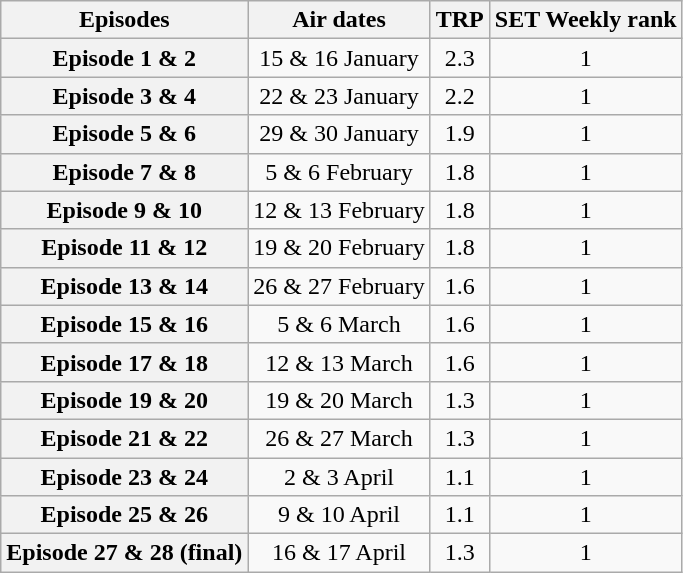<table class="wikitable sortable" style="text-align:center;">
<tr>
<th>Episodes</th>
<th>Air dates</th>
<th>TRP</th>
<th>SET Weekly rank</th>
</tr>
<tr>
<th scope="row">Episode 1 & 2</th>
<td>15 & 16 January</td>
<td>2.3</td>
<td>1</td>
</tr>
<tr>
<th scope="row">Episode 3 & 4</th>
<td>22 & 23 January</td>
<td>2.2</td>
<td>1</td>
</tr>
<tr>
<th>Episode 5 & 6</th>
<td>29 & 30 January</td>
<td>1.9</td>
<td>1</td>
</tr>
<tr>
<th>Episode 7 & 8</th>
<td>5 & 6 February</td>
<td>1.8</td>
<td>1</td>
</tr>
<tr>
<th>Episode 9 & 10</th>
<td>12 & 13 February</td>
<td>1.8</td>
<td>1</td>
</tr>
<tr>
<th>Episode 11 & 12</th>
<td>19 & 20 February</td>
<td>1.8</td>
<td>1</td>
</tr>
<tr>
<th>Episode 13 & 14</th>
<td>26 & 27 February</td>
<td>1.6</td>
<td>1</td>
</tr>
<tr>
<th>Episode 15 & 16</th>
<td>5 & 6 March</td>
<td>1.6</td>
<td>1</td>
</tr>
<tr>
<th>Episode 17 & 18</th>
<td>12 & 13 March</td>
<td>1.6</td>
<td>1</td>
</tr>
<tr>
<th>Episode 19 & 20</th>
<td>19 & 20 March</td>
<td>1.3</td>
<td>1</td>
</tr>
<tr>
<th>Episode 21 & 22</th>
<td>26 & 27 March</td>
<td>1.3</td>
<td>1</td>
</tr>
<tr>
<th>Episode 23 & 24</th>
<td>2 & 3 April</td>
<td>1.1</td>
<td>1</td>
</tr>
<tr>
<th>Episode 25 & 26</th>
<td>9 & 10 April</td>
<td>1.1</td>
<td>1</td>
</tr>
<tr>
<th>Episode 27 & 28 (final)</th>
<td>16 & 17 April</td>
<td>1.3</td>
<td>1</td>
</tr>
</table>
